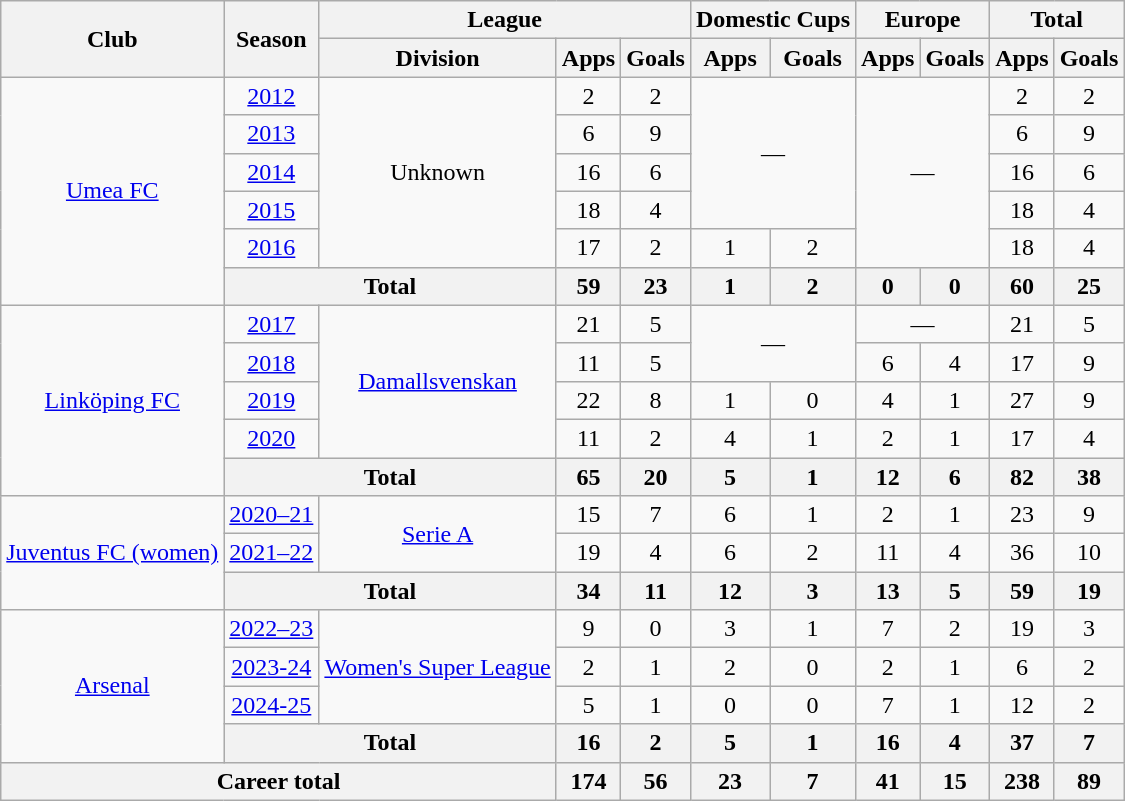<table class="wikitable" style="text-align:center">
<tr>
<th rowspan="2">Club</th>
<th rowspan="2">Season</th>
<th colspan="3">League</th>
<th colspan="2">Domestic Cups</th>
<th colspan="2">Europe</th>
<th colspan="2">Total</th>
</tr>
<tr>
<th>Division</th>
<th>Apps</th>
<th>Goals</th>
<th>Apps</th>
<th>Goals</th>
<th>Apps</th>
<th>Goals</th>
<th>Apps</th>
<th>Goals</th>
</tr>
<tr>
<td rowspan="6"><a href='#'>Umea FC</a></td>
<td><a href='#'>2012</a></td>
<td rowspan="5">Unknown</td>
<td>2</td>
<td>2</td>
<td colspan="2" rowspan="4">—</td>
<td colspan="2" rowspan="5">—</td>
<td>2</td>
<td>2</td>
</tr>
<tr>
<td><a href='#'>2013</a></td>
<td>6</td>
<td>9</td>
<td>6</td>
<td>9</td>
</tr>
<tr>
<td><a href='#'>2014</a></td>
<td>16</td>
<td>6</td>
<td>16</td>
<td>6</td>
</tr>
<tr>
<td><a href='#'>2015</a></td>
<td>18</td>
<td>4</td>
<td>18</td>
<td>4</td>
</tr>
<tr>
<td><a href='#'>2016</a></td>
<td>17</td>
<td>2</td>
<td>1</td>
<td>2</td>
<td>18</td>
<td>4</td>
</tr>
<tr>
<th colspan="2">Total</th>
<th>59</th>
<th>23</th>
<th>1</th>
<th>2</th>
<th>0</th>
<th>0</th>
<th>60</th>
<th 89="2">25</th>
</tr>
<tr>
<td rowspan="5"><a href='#'>Linköping FC</a></td>
<td><a href='#'>2017</a></td>
<td rowspan="4"><a href='#'>Damallsvenskan</a></td>
<td>21</td>
<td>5</td>
<td colspan="2" rowspan="2">—</td>
<td colspan="2">—</td>
<td>21</td>
<td>5</td>
</tr>
<tr>
<td><a href='#'>2018</a></td>
<td>11</td>
<td>5</td>
<td>6</td>
<td>4</td>
<td>17</td>
<td>9</td>
</tr>
<tr>
<td><a href='#'>2019</a></td>
<td>22</td>
<td>8</td>
<td>1</td>
<td>0</td>
<td>4</td>
<td>1</td>
<td>27</td>
<td>9</td>
</tr>
<tr>
<td><a href='#'>2020</a></td>
<td>11</td>
<td>2</td>
<td>4</td>
<td>1</td>
<td>2</td>
<td>1</td>
<td>17</td>
<td>4</td>
</tr>
<tr>
<th colspan="2">Total</th>
<th>65</th>
<th>20</th>
<th>5</th>
<th>1</th>
<th>12</th>
<th>6</th>
<th>82</th>
<th 89="2">38</th>
</tr>
<tr>
<td rowspan="3"><a href='#'>Juventus FC (women)</a></td>
<td><a href='#'>2020–21</a></td>
<td rowspan="2"><a href='#'>Serie A</a></td>
<td>15</td>
<td>7</td>
<td>6</td>
<td>1</td>
<td>2</td>
<td>1</td>
<td>23</td>
<td>9</td>
</tr>
<tr>
<td><a href='#'>2021–22</a></td>
<td>19</td>
<td>4</td>
<td>6</td>
<td>2</td>
<td>11</td>
<td>4</td>
<td>36</td>
<td>10</td>
</tr>
<tr>
<th colspan="2">Total</th>
<th>34</th>
<th>11</th>
<th>12</th>
<th>3</th>
<th>13</th>
<th>5</th>
<th>59</th>
<th 89="2">19</th>
</tr>
<tr>
<td rowspan="4"><a href='#'>Arsenal</a></td>
<td><a href='#'>2022–23</a></td>
<td rowspan="3"><a href='#'>Women's Super League</a></td>
<td>9</td>
<td>0</td>
<td>3</td>
<td>1</td>
<td>7</td>
<td>2</td>
<td>19</td>
<td>3</td>
</tr>
<tr>
<td><a href='#'>2023-24</a></td>
<td>2</td>
<td>1</td>
<td>2</td>
<td>0</td>
<td>2</td>
<td>1</td>
<td>6</td>
<td>2</td>
</tr>
<tr>
<td><a href='#'>2024-25</a></td>
<td>5</td>
<td>1</td>
<td>0</td>
<td>0</td>
<td>7</td>
<td>1</td>
<td>12</td>
<td>2</td>
</tr>
<tr>
<th colspan="2">Total</th>
<th>16</th>
<th>2</th>
<th>5</th>
<th>1</th>
<th>16</th>
<th>4</th>
<th>37</th>
<th 89="2">7</th>
</tr>
<tr>
<th colspan="3">Career total</th>
<th>174</th>
<th>56</th>
<th>23</th>
<th>7</th>
<th>41</th>
<th>15</th>
<th>238</th>
<th>89</th>
</tr>
</table>
